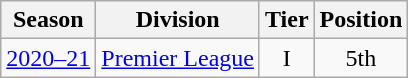<table class="wikitable">
<tr>
<th>Season</th>
<th>Division</th>
<th>Tier</th>
<th>Position</th>
</tr>
<tr align="center">
<td><a href='#'>2020–21</a></td>
<td align="center"><a href='#'>Premier League</a></td>
<td>I</td>
<td>5th</td>
</tr>
</table>
